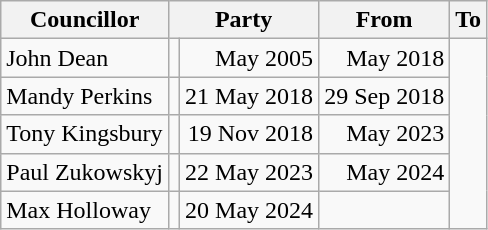<table class=wikitable>
<tr>
<th>Councillor</th>
<th colspan=2>Party</th>
<th>From</th>
<th>To</th>
</tr>
<tr>
<td>John Dean</td>
<td></td>
<td align=right>May 2005</td>
<td align=right>May 2018</td>
</tr>
<tr>
<td>Mandy Perkins</td>
<td></td>
<td align=right>21 May 2018</td>
<td align=right>29 Sep 2018</td>
</tr>
<tr>
<td>Tony Kingsbury</td>
<td></td>
<td align=right>19 Nov 2018</td>
<td align=right>May 2023</td>
</tr>
<tr>
<td>Paul Zukowskyj</td>
<td></td>
<td align=right>22 May 2023</td>
<td align=right>May 2024</td>
</tr>
<tr>
<td>Max Holloway</td>
<td></td>
<td align=right>20 May 2024</td>
<td align=right></td>
</tr>
</table>
